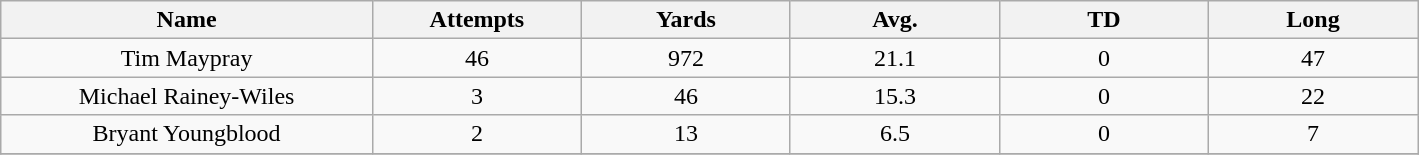<table class="wikitable sortable">
<tr>
<th bgcolor="#DDDDFF" width="16%">Name</th>
<th bgcolor="#DDDDFF" width="9%">Attempts</th>
<th bgcolor="#DDDDFF" width="9%">Yards</th>
<th bgcolor="#DDDDFF" width="9%">Avg.</th>
<th bgcolor="#DDDDFF" width="9%">TD</th>
<th bgcolor="#DDDDFF" width="9%">Long</th>
</tr>
<tr align="center">
<td>Tim Maypray</td>
<td>46</td>
<td>972</td>
<td>21.1</td>
<td>0</td>
<td>47</td>
</tr>
<tr align="center">
<td>Michael Rainey-Wiles</td>
<td>3</td>
<td>46</td>
<td>15.3</td>
<td>0</td>
<td>22</td>
</tr>
<tr align="center">
<td>Bryant Youngblood</td>
<td>2</td>
<td>13</td>
<td>6.5</td>
<td>0</td>
<td>7</td>
</tr>
<tr align="center">
</tr>
</table>
